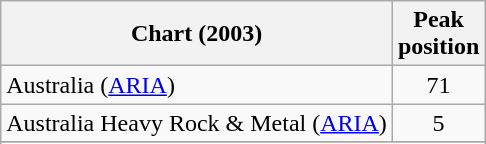<table class="wikitable sortable">
<tr>
<th>Chart (2003)</th>
<th>Peak<br>position</th>
</tr>
<tr>
<td>Australia (<a href='#'>ARIA</a>)</td>
<td align="center">71</td>
</tr>
<tr>
<td>Australia Heavy Rock & Metal (<a href='#'>ARIA</a>)</td>
<td align="center">5</td>
</tr>
<tr>
</tr>
<tr>
</tr>
</table>
